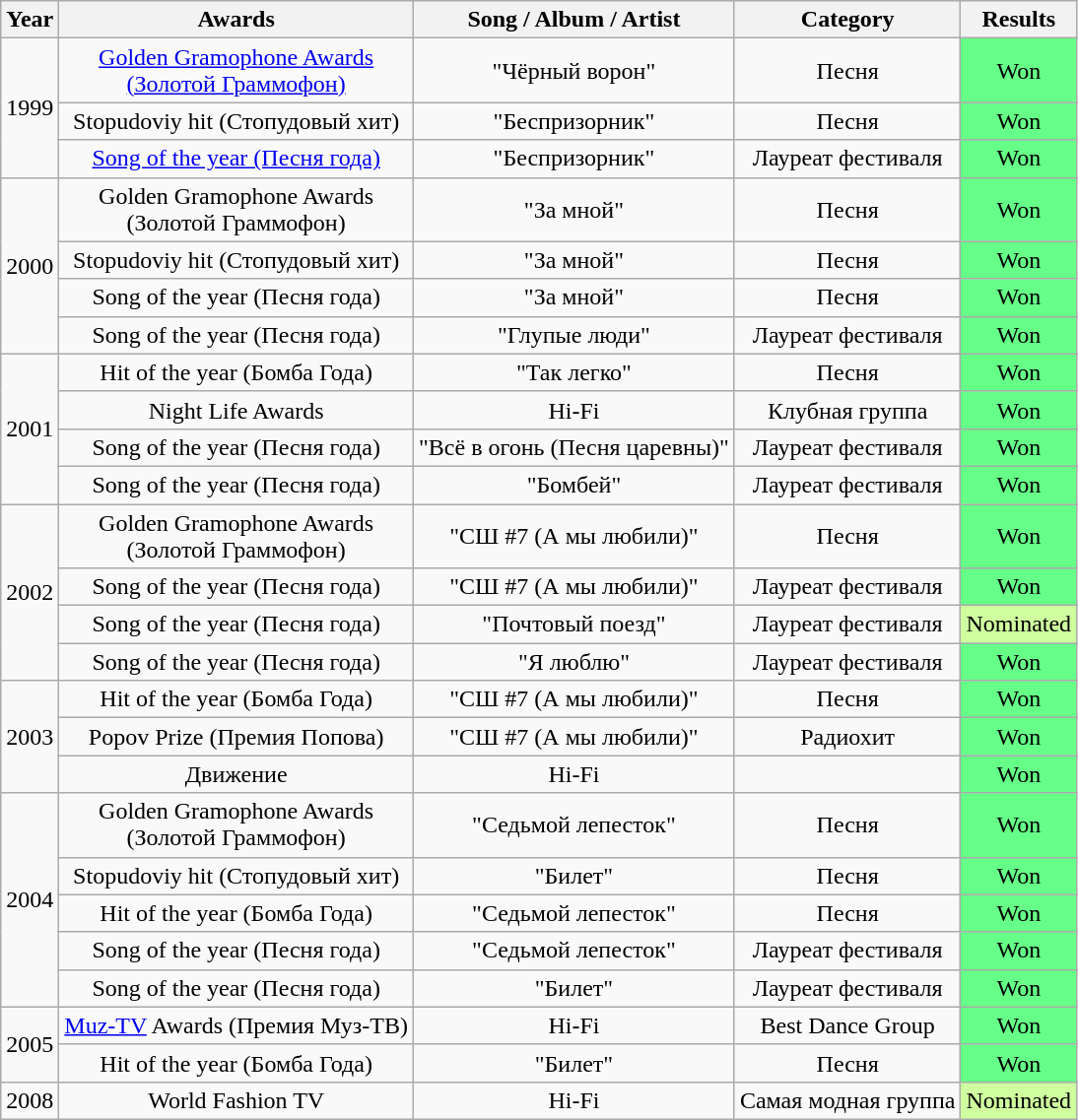<table class="wikitable">
<tr>
<th>Year</th>
<th>Awards</th>
<th>Song / Album / Artist</th>
<th>Category</th>
<th>Results</th>
</tr>
<tr>
<td rowspan="3">1999</td>
<td align="center"><a href='#'>Golden Gramophone Awards<br>(Золотой Граммофон)</a></td>
<td align="center">"Чёрный ворон"</td>
<td align="center">Песня</td>
<td style="text-align:center; background:#66FF88">Won</td>
</tr>
<tr>
<td align="center">Stopudoviy hit (Стопудовый хит)</td>
<td align="center">"Беспризорник"</td>
<td align="center">Песня</td>
<td style="text-align:center; background:#66FF88">Won</td>
</tr>
<tr>
<td align="center"><a href='#'>Song of the year (Песня года)</a></td>
<td align="center">"Беспризорник"</td>
<td align="center">Лауреат фестиваля</td>
<td style="text-align:center; background:#66FF88">Won</td>
</tr>
<tr>
<td rowspan="4">2000</td>
<td align="center">Golden Gramophone Awards<br>(Золотой Граммофон)</td>
<td align="center">"За мной"</td>
<td align="center">Песня</td>
<td style="text-align:center; background:#66FF88">Won</td>
</tr>
<tr>
<td align="center">Stopudoviy hit (Стопудовый хит)</td>
<td align="center">"За мной"</td>
<td align="center">Песня</td>
<td style="text-align:center; background:#66FF88">Won</td>
</tr>
<tr>
<td align="center">Song of the year (Песня года)</td>
<td align="center">"За мной"</td>
<td align="center">Песня</td>
<td style="text-align:center; background:#66FF88">Won</td>
</tr>
<tr>
<td align="center">Song of the year (Песня года)</td>
<td align="center">"Глупые люди"</td>
<td align="center">Лауреат фестиваля</td>
<td style="text-align:center; background:#66FF88">Won</td>
</tr>
<tr>
<td rowspan="4">2001</td>
<td align="center">Hit of the year (Бомба Года)</td>
<td align="center">"Так легко"</td>
<td align="center">Песня</td>
<td style="text-align:center; background:#66FF88">Won</td>
</tr>
<tr>
<td align="center">Night Life Awards</td>
<td align="center">Hi-Fi</td>
<td align="center">Клубная группа</td>
<td style="text-align:center; background:#66FF88">Won</td>
</tr>
<tr>
<td align="center">Song of the year (Песня года)</td>
<td align="center">"Всё в огонь (Песня царевны)"</td>
<td align="center">Лауреат фестиваля</td>
<td style="text-align:center; background:#66FF88">Won</td>
</tr>
<tr>
<td align="center">Song of the year (Песня года)</td>
<td align="center">"Бомбей"</td>
<td align="center">Лауреат фестиваля</td>
<td style="text-align:center; background:#66FF88">Won</td>
</tr>
<tr>
<td rowspan="4">2002</td>
<td align="center">Golden Gramophone Awards<br>(Золотой Граммофон)</td>
<td align="center">"СШ #7 (А мы любили)"</td>
<td align="center">Песня</td>
<td style="text-align:center; background:#66FF88">Won</td>
</tr>
<tr>
<td align="center">Song of the year (Песня года)</td>
<td align="center">"СШ #7 (А мы любили)"</td>
<td align="center">Лауреат фестиваля</td>
<td style="text-align:center; background:#66FF88">Won</td>
</tr>
<tr>
<td align="center">Song of the year (Песня года)</td>
<td align="center">"Почтовый поезд"</td>
<td align="center">Лауреат фестиваля</td>
<td style="text-align:center; background:#CFFF9F">Nominated</td>
</tr>
<tr>
<td align="center">Song of the year (Песня года)</td>
<td align="center">"Я люблю"</td>
<td align="center">Лауреат фестиваля</td>
<td style="text-align:center; background:#66FF88">Won</td>
</tr>
<tr>
<td rowspan="3">2003</td>
<td align="center">Hit of the year (Бомба Года)</td>
<td align="center">"СШ #7 (А мы любили)"</td>
<td align="center">Песня</td>
<td style="text-align:center; background:#66FF88">Won</td>
</tr>
<tr>
<td align="center">Popov Prize (Премия Попова)</td>
<td align="center">"СШ #7 (А мы любили)"</td>
<td align="center">Радиохит</td>
<td style="text-align:center; background:#66FF88">Won</td>
</tr>
<tr>
<td align="center">Движение</td>
<td align="center">Hi-Fi</td>
<td></td>
<td style="text-align:center; background:#66FF88">Won</td>
</tr>
<tr>
<td rowspan="5">2004</td>
<td align="center">Golden Gramophone Awards<br>(Золотой Граммофон)</td>
<td align="center">"Седьмой лепесток"</td>
<td align="center">Песня</td>
<td style="text-align:center; background:#66FF88">Won</td>
</tr>
<tr>
<td align="center">Stopudoviy hit (Стопудовый хит)</td>
<td align="center">"Билет"</td>
<td align="center">Песня</td>
<td style="text-align:center; background:#66FF88">Won</td>
</tr>
<tr>
<td align="center">Hit of the year (Бомба Года)</td>
<td align="center">"Седьмой лепесток"</td>
<td align="center">Песня</td>
<td style="text-align:center; background:#66FF88">Won</td>
</tr>
<tr>
<td align="center">Song of the year (Песня года)</td>
<td align="center">"Седьмой лепесток"</td>
<td align="center">Лауреат фестиваля</td>
<td style="text-align:center; background:#66FF88">Won</td>
</tr>
<tr>
<td align="center">Song of the year (Песня года)</td>
<td align="center">"Билет"</td>
<td align="center">Лауреат фестиваля</td>
<td style="text-align:center; background:#66FF88">Won</td>
</tr>
<tr>
<td rowspan="2">2005</td>
<td align="center"><a href='#'>Muz-TV</a> Awards (Премия Муз-ТВ)</td>
<td align="center">Hi-Fi</td>
<td align="center">Best Dance Group</td>
<td style="text-align:center; background:#66FF88">Won</td>
</tr>
<tr>
<td align="center">Hit of the year (Бомба Года)</td>
<td align="center">"Билет"</td>
<td align="center">Песня</td>
<td style="text-align:center; background:#66FF88">Won</td>
</tr>
<tr>
<td rowspan="1">2008</td>
<td align="center">World Fashion TV</td>
<td align="center">Hi-Fi</td>
<td align="center">Самая модная группа</td>
<td style="text-align:center; background:#CFFF9F">Nominated</td>
</tr>
</table>
